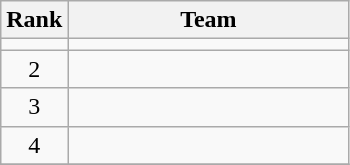<table class=wikitable style="text-align:center;">
<tr>
<th>Rank</th>
<th width=180>Team</th>
</tr>
<tr>
<td></td>
<td align=left></td>
</tr>
<tr>
<td>2</td>
<td align=left></td>
</tr>
<tr>
<td>3</td>
<td align=left></td>
</tr>
<tr>
<td>4</td>
<td align=left></td>
</tr>
<tr>
</tr>
</table>
